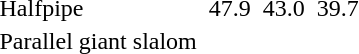<table>
<tr valign="top">
<td>Halfpipe <br></td>
<td></td>
<td>47.9</td>
<td></td>
<td>43.0</td>
<td></td>
<td>39.7</td>
</tr>
<tr valign="top">
<td>Parallel giant slalom <br></td>
<td></td>
<td></td>
<td></td>
<td></td>
<td></td>
<td></td>
</tr>
</table>
